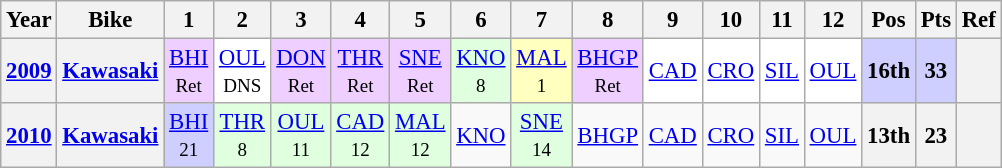<table class="wikitable" style="text-align:center; font-size:95%">
<tr>
<th valign="middle">Year</th>
<th valign="middle">Bike</th>
<th>1</th>
<th>2</th>
<th>3</th>
<th>4</th>
<th>5</th>
<th>6</th>
<th>7</th>
<th>8</th>
<th>9</th>
<th>10</th>
<th>11</th>
<th>12</th>
<th>Pos</th>
<th>Pts</th>
<th>Ref</th>
</tr>
<tr>
<th><a href='#'>2009</a></th>
<th><a href='#'>Kawasaki</a></th>
<td style="background:#EFCFFF;"><a href='#'>BHI</a><br> <small>Ret</small></td>
<td style="background:#FFFFFF;"><a href='#'>OUL</a><br><small>DNS</small></td>
<td style="background:#EFCFFF;"><a href='#'>DON</a><br><small>Ret</small></td>
<td style="background:#EFCFFF;"><a href='#'>THR</a><br><small>Ret</small></td>
<td style="background:#EFCFFF;"><a href='#'>SNE</a><br><small>Ret</small></td>
<td style="background:#DFFFDF;"><a href='#'>KNO</a><br><small>8</small></td>
<td style="background:#FFFFBF;"><a href='#'>MAL</a><br><small>1</small></td>
<td style="background:#EFCFFF;"><a href='#'>BHGP</a><br><small>Ret</small></td>
<td style="background:#FFFFFF;"><a href='#'>CAD</a><br><small></small></td>
<td style="background:#FFFFFF;"><a href='#'>CRO</a><br><small></small></td>
<td style="background:#FFFFFF;"><a href='#'>SIL</a><br><small></small></td>
<td style="background:#FFFFFF;"><a href='#'>OUL</a><br><small></small></td>
<td style="background:#CFCFFF;"><strong>16th</strong></td>
<td style="background:#CFCFFF;"><strong>33</strong></td>
<th></th>
</tr>
<tr>
<th><a href='#'>2010</a></th>
<th><a href='#'>Kawasaki</a></th>
<td style="background:#CFCFFF;"><a href='#'>BHI</a><br><small>21</small></td>
<td style="background:#DFFFDF;"><a href='#'>THR</a><br><small>8</small></td>
<td style="background:#DFFFDF;"><a href='#'>OUL</a><br><small>11</small></td>
<td style="background:#DFFFDF;"><a href='#'>CAD</a><br><small>12</small></td>
<td style="background:#DFFFDF;"><a href='#'>MAL</a><br><small>12</small></td>
<td><a href='#'>KNO</a><br><small></small></td>
<td style="background:#DFFFDF;"><a href='#'>SNE</a><br><small>14</small></td>
<td><a href='#'>BHGP</a><br><small></small></td>
<td><a href='#'>CAD</a><br><small></small></td>
<td><a href='#'>CRO</a><br><small></small></td>
<td><a href='#'>SIL</a><br><small></small></td>
<td><a href='#'>OUL</a><br><small></small></td>
<th>13th</th>
<th>23</th>
<th></th>
</tr>
</table>
